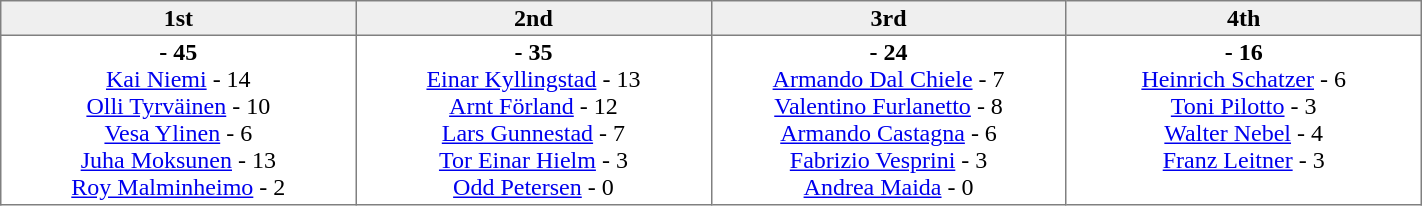<table border="1" cellpadding="2" cellspacing="0" style="width:75%; border-collapse:collapse">
<tr style="text-align:center; background:#efefef;">
<th width=20% >1st</th>
<th width=20% >2nd</th>
<th width=20% >3rd</th>
<th width=20%>4th</th>
</tr>
<tr align=center>
<td valign=top ><strong> - 45</strong><br><a href='#'>Kai Niemi</a> - 14<br><a href='#'>Olli Tyrväinen</a> - 10<br><a href='#'>Vesa Ylinen</a> - 6<br><a href='#'>Juha Moksunen</a> - 13<br><a href='#'>Roy Malminheimo</a> - 2</td>
<td valign=top ><strong> - 35</strong><br><a href='#'>Einar Kyllingstad</a> - 13<br><a href='#'>Arnt Förland</a> - 12<br><a href='#'>Lars Gunnestad</a> - 7<br><a href='#'>Tor Einar Hielm</a> - 3<br><a href='#'>Odd Petersen</a> - 0</td>
<td valign=top ><strong> - 24</strong><br><a href='#'>Armando Dal Chiele</a> - 7<br><a href='#'>Valentino Furlanetto</a> - 8<br><a href='#'>Armando Castagna</a> - 6<br><a href='#'>Fabrizio Vesprini</a> - 3<br><a href='#'>Andrea Maida</a> - 0</td>
<td valign=top><strong> - 16</strong><br><a href='#'>Heinrich Schatzer</a> - 6<br><a href='#'>Toni Pilotto</a> - 3<br><a href='#'>Walter Nebel</a> - 4<br><a href='#'>Franz Leitner</a> - 3</td>
</tr>
</table>
